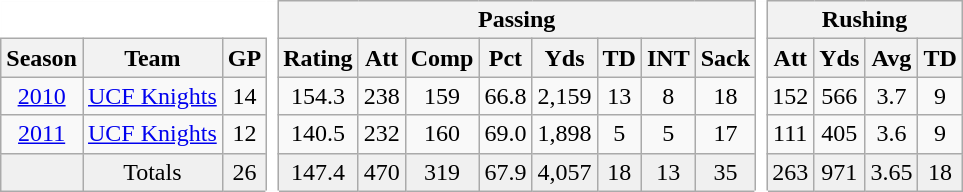<table class="wikitable" style="text-align:center" id="Table3">
<tr>
<th colspan=3 style="text-align:center; background:#fff; border-color:#fff #fff #aaa #fff"></th>
<th rowspan=99 style="text-align:center; background:#fff; border-color:#fff #aaa"></th>
<th colspan=8>Passing</th>
<th rowspan=99 style="text-align:center; background:#fff; border-color:#fff #aaa"></th>
<th colspan=4>Rushing</th>
</tr>
<tr>
<th>Season</th>
<th>Team</th>
<th>GP</th>
<th>Rating</th>
<th>Att</th>
<th>Comp</th>
<th>Pct</th>
<th>Yds</th>
<th>TD</th>
<th>INT</th>
<th>Sack</th>
<th>Att</th>
<th>Yds</th>
<th>Avg</th>
<th>TD</th>
</tr>
<tr>
<td><a href='#'>2010</a></td>
<td><a href='#'>UCF Knights</a></td>
<td>14</td>
<td>154.3</td>
<td>238</td>
<td>159</td>
<td>66.8</td>
<td>2,159</td>
<td>13</td>
<td>8</td>
<td>18</td>
<td>152</td>
<td>566</td>
<td>3.7</td>
<td>9</td>
</tr>
<tr>
<td><a href='#'>2011</a></td>
<td><a href='#'>UCF Knights</a></td>
<td>12</td>
<td>140.5</td>
<td>232</td>
<td>160</td>
<td>69.0</td>
<td>1,898</td>
<td>5</td>
<td>5</td>
<td>17</td>
<td>111</td>
<td>405</td>
<td>3.6</td>
<td>9</td>
</tr>
<tr style="background:#f0f0f0;">
<td></td>
<td>Totals</td>
<td>26</td>
<td>147.4</td>
<td>470</td>
<td>319</td>
<td>67.9</td>
<td>4,057</td>
<td>18</td>
<td>13</td>
<td>35</td>
<td>263</td>
<td>971</td>
<td>3.65</td>
<td>18</td>
</tr>
</table>
